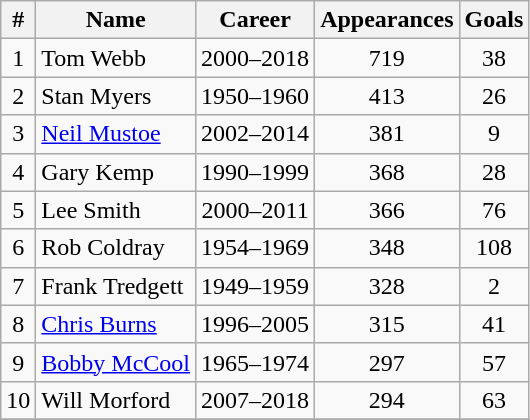<table class="wikitable sortable" style="text-align: center;">
<tr>
<th>#</th>
<th>Name</th>
<th>Career</th>
<th>Appearances</th>
<th>Goals</th>
</tr>
<tr>
<td>1</td>
<td align="left"> Tom Webb</td>
<td>2000–2018</td>
<td>719</td>
<td>38</td>
</tr>
<tr>
<td>2</td>
<td align="left"> Stan Myers</td>
<td>1950–1960</td>
<td>413</td>
<td>26</td>
</tr>
<tr>
<td>3</td>
<td align="left"> <a href='#'>Neil Mustoe</a></td>
<td>2002–2014</td>
<td>381</td>
<td>9</td>
</tr>
<tr>
<td>4</td>
<td align="left"> Gary Kemp</td>
<td>1990–1999</td>
<td>368</td>
<td>28</td>
</tr>
<tr>
<td>5</td>
<td align="left"> Lee Smith</td>
<td>2000–2011</td>
<td>366</td>
<td>76</td>
</tr>
<tr>
<td>6</td>
<td align="left"> Rob Coldray</td>
<td>1954–1969</td>
<td>348</td>
<td>108</td>
</tr>
<tr>
<td>7</td>
<td align="left"> Frank Tredgett</td>
<td>1949–1959</td>
<td>328</td>
<td>2</td>
</tr>
<tr>
<td>8</td>
<td align="left"> <a href='#'>Chris Burns</a></td>
<td>1996–2005</td>
<td>315</td>
<td>41</td>
</tr>
<tr>
<td>9</td>
<td align="left"> <a href='#'>Bobby McCool</a></td>
<td>1965–1974</td>
<td>297</td>
<td>57</td>
</tr>
<tr>
<td>10</td>
<td align="left"> Will Morford</td>
<td>2007–2018</td>
<td>294</td>
<td>63</td>
</tr>
<tr>
</tr>
</table>
